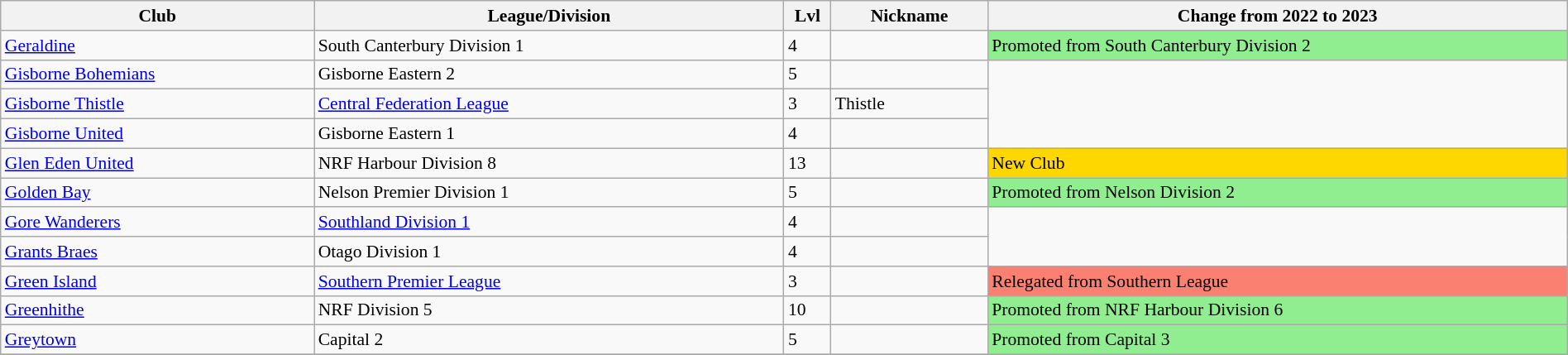<table class="wikitable sortable" width=100% style="font-size:90%">
<tr>
<th width=20%>Club</th>
<th width=30%>League/Division</th>
<th width=3%>Lvl</th>
<th width=10%>Nickname</th>
<th width=37%>Change from 2022 to 2023</th>
</tr>
<tr>
<td><a href='#'>Geraldine</a></td>
<td>South Canterbury Division 1</td>
<td>4</td>
<td></td>
<td style="background:lightgreen">Promoted from South Canterbury Division 2</td>
</tr>
<tr>
<td><a href='#'>Gisborne Bohemians</a></td>
<td>Gisborne Eastern 2</td>
<td>5</td>
<td></td>
</tr>
<tr>
<td><a href='#'>Gisborne Thistle</a></td>
<td><a href='#'>Central Federation League</a></td>
<td>3</td>
<td>Thistle</td>
</tr>
<tr>
<td><a href='#'>Gisborne United</a></td>
<td>Gisborne Eastern 1</td>
<td>4</td>
<td></td>
</tr>
<tr>
<td><a href='#'>Glen Eden United</a></td>
<td>NRF Harbour Division 8</td>
<td>13</td>
<td></td>
<td style="background:gold">New Club</td>
</tr>
<tr>
<td><a href='#'>Golden Bay</a></td>
<td>Nelson Premier Division 1</td>
<td>5</td>
<td></td>
<td style="background:lightgreen">Promoted from Nelson Division 2</td>
</tr>
<tr>
<td><a href='#'>Gore Wanderers</a></td>
<td><a href='#'>Southland Division 1</a></td>
<td>4</td>
<td></td>
</tr>
<tr>
<td><a href='#'>Grants Braes</a></td>
<td>Otago Division 1</td>
<td>4</td>
<td></td>
</tr>
<tr>
<td><a href='#'>Green Island</a></td>
<td><a href='#'>Southern Premier League</a></td>
<td>3</td>
<td></td>
<td style="background:salmon">Relegated from Southern League</td>
</tr>
<tr>
<td><a href='#'>Greenhithe</a></td>
<td>NRF Division 5</td>
<td>10</td>
<td></td>
<td style="background:lightgreen">Promoted from NRF Harbour Division 6</td>
</tr>
<tr>
<td><a href='#'>Greytown</a></td>
<td>Capital 2</td>
<td>5</td>
<td></td>
<td style="background:lightgreen">Promoted from Capital 3</td>
</tr>
<tr>
</tr>
</table>
